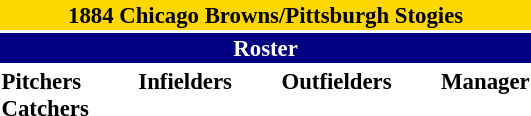<table class="toccolours" style="font-size: 95%;">
<tr>
<th colspan="10" style="background-color: gold; color: black; text-align: center;">1884 Chicago Browns/Pittsburgh Stogies</th>
</tr>
<tr>
<td colspan="10" style="background-color: navy; color: white; text-align: center;"><strong>Roster</strong></td>
</tr>
<tr>
<td valign="top"><strong>Pitchers</strong><br>





<strong>Catchers</strong>


</td>
<td width="25px"></td>
<td valign="top"><strong>Infielders</strong><br>














</td>
<td width="25px"></td>
<td valign="top"><strong>Outfielders</strong><br>





</td>
<td width="25px"></td>
<td valign="top"><strong>Manager</strong><br>

</td>
</tr>
</table>
